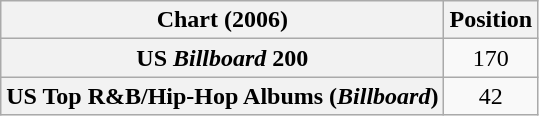<table class="wikitable sortable plainrowheaders">
<tr>
<th scope="col">Chart (2006)</th>
<th scope="col">Position</th>
</tr>
<tr>
<th scope="row">US <em>Billboard</em> 200</th>
<td style="text-align:center;">170</td>
</tr>
<tr>
<th scope="row">US Top R&B/Hip-Hop Albums (<em>Billboard</em>)</th>
<td style="text-align:center;">42</td>
</tr>
</table>
